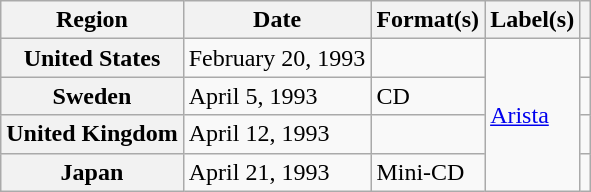<table class="wikitable plainrowheaders">
<tr>
<th scope="col">Region</th>
<th scope="col">Date</th>
<th scope="col">Format(s)</th>
<th scope="col">Label(s)</th>
<th scope="col"></th>
</tr>
<tr>
<th scope="row">United States</th>
<td>February 20, 1993</td>
<td></td>
<td rowspan="4"><a href='#'>Arista</a></td>
<td></td>
</tr>
<tr>
<th scope="row">Sweden</th>
<td>April 5, 1993</td>
<td>CD</td>
<td></td>
</tr>
<tr>
<th scope="row">United Kingdom</th>
<td>April 12, 1993</td>
<td></td>
<td></td>
</tr>
<tr>
<th scope="row">Japan</th>
<td>April 21, 1993</td>
<td>Mini-CD</td>
<td></td>
</tr>
</table>
